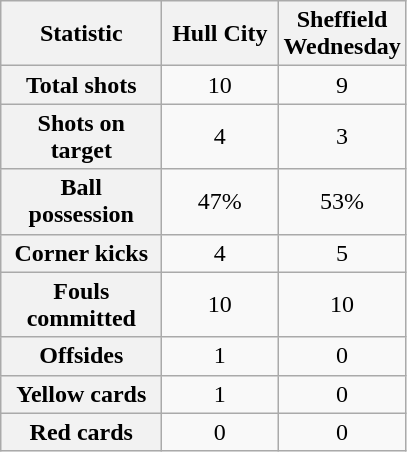<table class="wikitable plainrowheaders" style="text-align:center">
<tr>
<th scope="col" style="width:100px">Statistic</th>
<th scope="col" style="width:70px">Hull City</th>
<th scope="col" style="width:70px">Sheffield Wednesday</th>
</tr>
<tr>
<th scope=row>Total shots</th>
<td>10</td>
<td>9</td>
</tr>
<tr>
<th scope=row>Shots on target</th>
<td>4</td>
<td>3</td>
</tr>
<tr>
<th scope=row>Ball possession</th>
<td>47%</td>
<td>53%</td>
</tr>
<tr>
<th scope=row>Corner kicks</th>
<td>4</td>
<td>5</td>
</tr>
<tr>
<th scope=row>Fouls committed</th>
<td>10</td>
<td>10</td>
</tr>
<tr>
<th scope=row>Offsides</th>
<td>1</td>
<td>0</td>
</tr>
<tr>
<th scope=row>Yellow cards</th>
<td>1</td>
<td>0</td>
</tr>
<tr>
<th scope=row>Red cards</th>
<td>0</td>
<td>0</td>
</tr>
</table>
